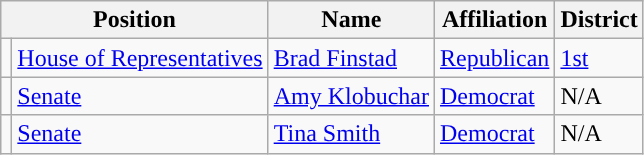<table class="wikitable">
<tr>
<th colspan="2">Position</th>
<th>Name</th>
<th>Affiliation</th>
<th>District</th>
</tr>
<tr>
<td style="background-color:"></td>
<td><a href='#'>House of Representatives</a></td>
<td><a href='#'>Brad Finstad</a></td>
<td><a href='#'>Republican</a></td>
<td><a href='#'>1st</a></td>
</tr>
<tr>
<td style="background-color:"></td>
<td><a href='#'>Senate</a></td>
<td><a href='#'>Amy Klobuchar</a></td>
<td><a href='#'>Democrat</a></td>
<td>N/A</td>
</tr>
<tr>
<td style="background-color:"></td>
<td><a href='#'>Senate</a></td>
<td><a href='#'>Tina Smith</a></td>
<td><a href='#'>Democrat</a></td>
<td>N/A</td>
</tr>
</table>
